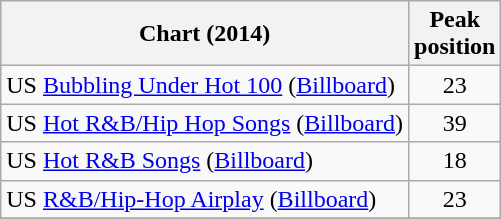<table class="wikitable sortable">
<tr>
<th>Chart (2014)</th>
<th>Peak<br>position</th>
</tr>
<tr>
<td>US <a href='#'>Bubbling Under Hot 100</a> (<a href='#'>Billboard</a>)</td>
<td align="center">23</td>
</tr>
<tr>
<td>US <a href='#'>Hot R&B/Hip Hop Songs</a> (<a href='#'>Billboard</a>)</td>
<td align="center">39</td>
</tr>
<tr>
<td>US <a href='#'>Hot R&B Songs</a> (<a href='#'>Billboard</a>)</td>
<td align="center">18</td>
</tr>
<tr>
<td>US <a href='#'>R&B/Hip-Hop Airplay</a> (<a href='#'>Billboard</a>)</td>
<td align="center">23</td>
</tr>
<tr>
</tr>
</table>
